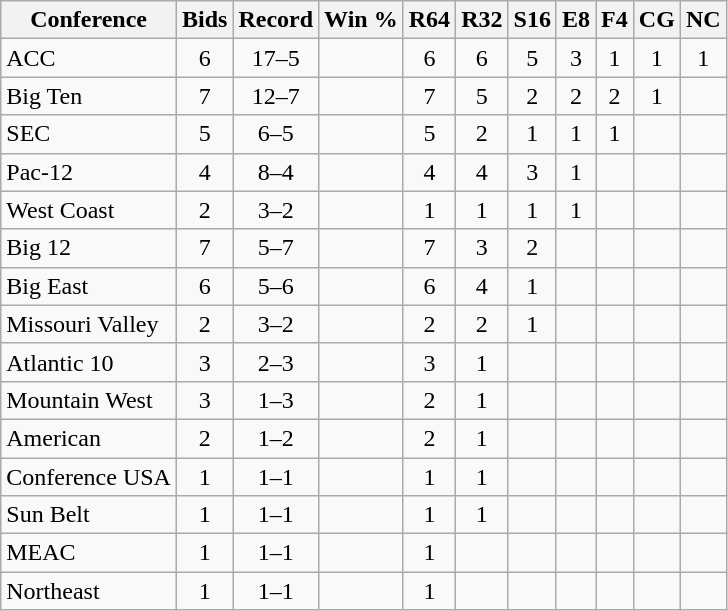<table class="wikitable sortable" style="text-align:center;">
<tr>
<th>Conference</th>
<th>Bids</th>
<th>Record</th>
<th>Win %</th>
<th>R64</th>
<th>R32</th>
<th>S16</th>
<th>E8</th>
<th>F4</th>
<th>CG</th>
<th>NC</th>
</tr>
<tr>
<td align="left">ACC</td>
<td>6</td>
<td>17–5</td>
<td></td>
<td>6</td>
<td>6</td>
<td>5</td>
<td>3</td>
<td>1</td>
<td>1</td>
<td>1</td>
</tr>
<tr>
<td align="left">Big Ten</td>
<td>7</td>
<td>12–7</td>
<td></td>
<td>7</td>
<td>5</td>
<td>2</td>
<td>2</td>
<td>2</td>
<td>1</td>
<td></td>
</tr>
<tr>
<td align="left">SEC</td>
<td>5</td>
<td>6–5</td>
<td></td>
<td>5</td>
<td>2</td>
<td>1</td>
<td>1</td>
<td>1</td>
<td></td>
<td></td>
</tr>
<tr>
<td align="left">Pac-12</td>
<td>4</td>
<td>8–4</td>
<td></td>
<td>4</td>
<td>4</td>
<td>3</td>
<td>1</td>
<td></td>
<td></td>
<td></td>
</tr>
<tr>
<td align="left">West Coast</td>
<td>2</td>
<td>3–2</td>
<td></td>
<td>1</td>
<td>1</td>
<td>1</td>
<td>1</td>
<td></td>
<td></td>
<td></td>
</tr>
<tr>
<td align="left">Big 12</td>
<td>7</td>
<td>5–7</td>
<td></td>
<td>7</td>
<td>3</td>
<td>2</td>
<td></td>
<td></td>
<td></td>
<td></td>
</tr>
<tr>
<td align="left">Big East</td>
<td>6</td>
<td>5–6</td>
<td></td>
<td>6</td>
<td>4</td>
<td>1</td>
<td></td>
<td></td>
<td></td>
<td></td>
</tr>
<tr>
<td align="left">Missouri Valley</td>
<td>2</td>
<td>3–2</td>
<td></td>
<td>2</td>
<td>2</td>
<td>1</td>
<td></td>
<td></td>
<td></td>
<td></td>
</tr>
<tr>
<td align="left">Atlantic 10</td>
<td>3</td>
<td>2–3</td>
<td></td>
<td>3</td>
<td>1</td>
<td></td>
<td></td>
<td></td>
<td></td>
<td></td>
</tr>
<tr>
<td align="left">Mountain West</td>
<td>3</td>
<td>1–3</td>
<td></td>
<td>2</td>
<td>1</td>
<td></td>
<td></td>
<td></td>
<td></td>
<td></td>
</tr>
<tr>
<td align="left">American</td>
<td>2</td>
<td>1–2</td>
<td></td>
<td>2</td>
<td>1</td>
<td></td>
<td></td>
<td></td>
<td></td>
<td></td>
</tr>
<tr>
<td align="left">Conference USA</td>
<td>1</td>
<td>1–1</td>
<td></td>
<td>1</td>
<td>1</td>
<td></td>
<td></td>
<td></td>
<td></td>
<td></td>
</tr>
<tr>
<td align="left">Sun Belt</td>
<td>1</td>
<td>1–1</td>
<td></td>
<td>1</td>
<td>1</td>
<td></td>
<td></td>
<td></td>
<td></td>
<td></td>
</tr>
<tr>
<td align="left">MEAC</td>
<td>1</td>
<td>1–1</td>
<td></td>
<td>1</td>
<td></td>
<td></td>
<td></td>
<td></td>
<td></td>
<td></td>
</tr>
<tr>
<td align="left">Northeast</td>
<td>1</td>
<td>1–1</td>
<td></td>
<td>1</td>
<td></td>
<td></td>
<td></td>
<td></td>
<td></td>
<td></td>
</tr>
</table>
